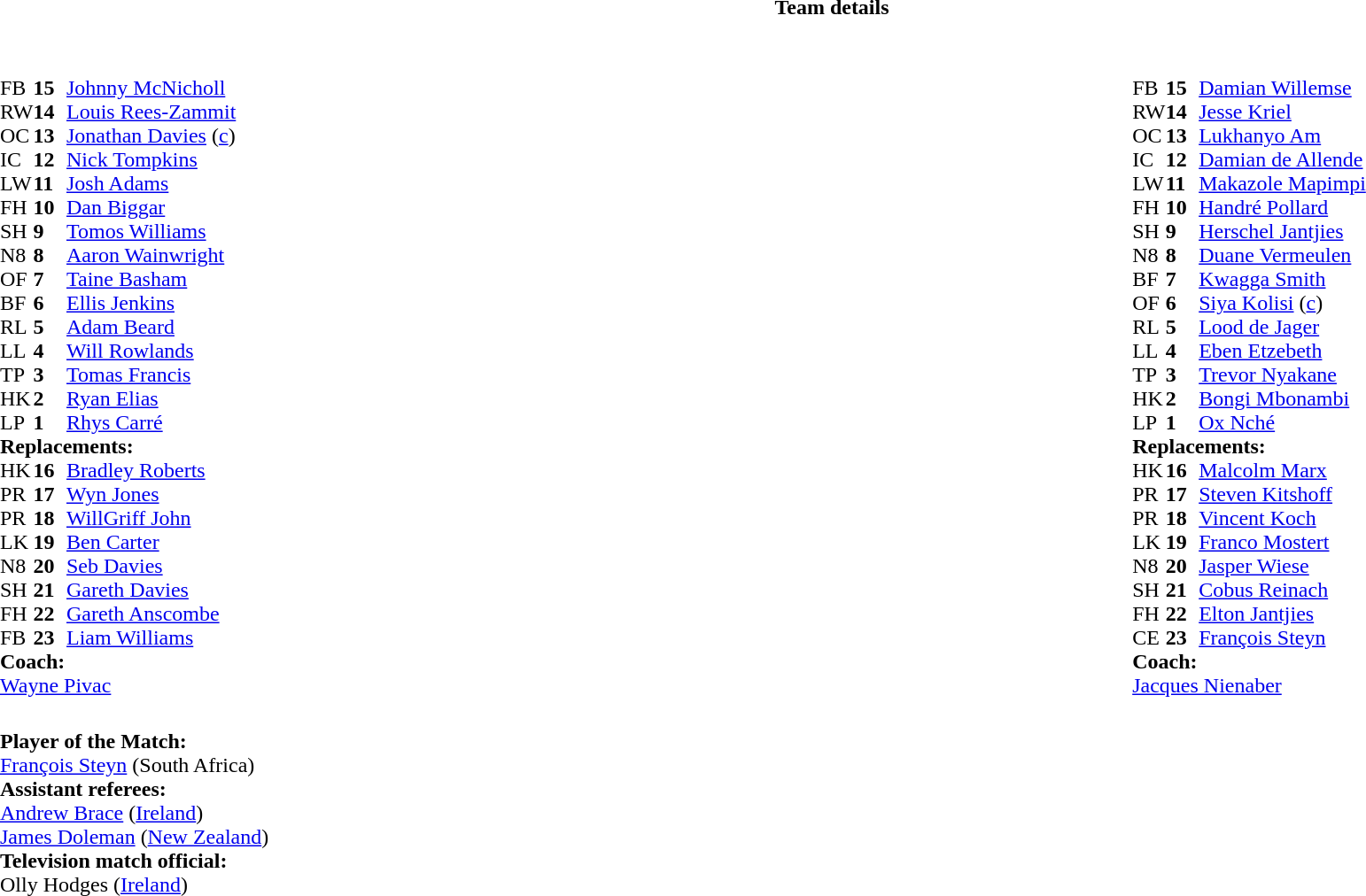<table border="0" style="width:100%;" class="collapsible collapsed">
<tr>
<th>Team details</th>
</tr>
<tr>
<td><br><table style="width:100%">
<tr>
<td style="vertical-align:top;width:50%"><br><table cellspacing="0" cellpadding="0">
<tr>
<th width="25"></th>
<th width="25"></th>
</tr>
<tr>
<td>FB</td>
<td><strong>15</strong></td>
<td><a href='#'>Johnny McNicholl</a></td>
</tr>
<tr>
<td>RW</td>
<td><strong>14</strong></td>
<td><a href='#'>Louis Rees-Zammit</a></td>
</tr>
<tr>
<td>OC</td>
<td><strong>13</strong></td>
<td><a href='#'>Jonathan Davies</a> (<a href='#'>c</a>)</td>
<td></td>
<td></td>
<td></td>
</tr>
<tr>
<td>IC</td>
<td><strong>12</strong></td>
<td><a href='#'>Nick Tompkins</a></td>
<td></td>
<td></td>
<td></td>
</tr>
<tr>
<td>LW</td>
<td><strong>11</strong></td>
<td><a href='#'>Josh Adams</a></td>
</tr>
<tr>
<td>FH</td>
<td><strong>10</strong></td>
<td><a href='#'>Dan Biggar</a></td>
<td></td>
<td></td>
</tr>
<tr>
<td>SH</td>
<td><strong>9</strong></td>
<td><a href='#'>Tomos Williams</a></td>
<td></td>
<td></td>
</tr>
<tr>
<td>N8</td>
<td><strong>8</strong></td>
<td><a href='#'>Aaron Wainwright</a></td>
<td></td>
<td></td>
</tr>
<tr>
<td>OF</td>
<td><strong>7</strong></td>
<td><a href='#'>Taine Basham</a></td>
</tr>
<tr>
<td>BF</td>
<td><strong>6</strong></td>
<td><a href='#'>Ellis Jenkins</a></td>
<td></td>
<td></td>
<td></td>
<td></td>
</tr>
<tr>
<td>RL</td>
<td><strong>5</strong></td>
<td><a href='#'>Adam Beard</a></td>
</tr>
<tr>
<td>LL</td>
<td><strong>4</strong></td>
<td><a href='#'>Will Rowlands</a></td>
</tr>
<tr>
<td>TP</td>
<td><strong>3</strong></td>
<td><a href='#'>Tomas Francis</a></td>
<td></td>
<td></td>
</tr>
<tr>
<td>HK</td>
<td><strong>2</strong></td>
<td><a href='#'>Ryan Elias</a></td>
<td></td>
<td></td>
</tr>
<tr>
<td>LP</td>
<td><strong>1</strong></td>
<td><a href='#'>Rhys Carré</a></td>
<td></td>
<td></td>
<td></td>
<td></td>
</tr>
<tr>
<td colspan=3><strong>Replacements:</strong></td>
</tr>
<tr>
<td>HK</td>
<td><strong>16</strong></td>
<td><a href='#'>Bradley Roberts</a></td>
<td></td>
<td></td>
</tr>
<tr>
<td>PR</td>
<td><strong>17</strong></td>
<td><a href='#'>Wyn Jones</a></td>
<td></td>
<td></td>
<td></td>
<td></td>
</tr>
<tr>
<td>PR</td>
<td><strong>18</strong></td>
<td><a href='#'>WillGriff John</a></td>
<td></td>
<td></td>
</tr>
<tr>
<td>LK</td>
<td><strong>19</strong></td>
<td><a href='#'>Ben Carter</a></td>
<td></td>
<td></td>
<td></td>
<td></td>
</tr>
<tr>
<td>N8</td>
<td><strong>20</strong></td>
<td><a href='#'>Seb Davies</a></td>
<td></td>
<td></td>
</tr>
<tr>
<td>SH</td>
<td><strong>21</strong></td>
<td><a href='#'>Gareth Davies</a></td>
<td></td>
<td></td>
</tr>
<tr>
<td>FH</td>
<td><strong>22</strong></td>
<td><a href='#'>Gareth Anscombe</a></td>
<td></td>
<td></td>
</tr>
<tr>
<td>FB</td>
<td><strong>23</strong></td>
<td><a href='#'>Liam Williams</a></td>
<td></td>
<td></td>
</tr>
<tr>
<td colspan=3><strong>Coach:</strong></td>
</tr>
<tr>
<td colspan="4"> <a href='#'>Wayne Pivac</a></td>
</tr>
</table>
</td>
<td style="vertical-align:top;width:50%"><br><table cellspacing="0" cellpadding="0" style="margin:auto">
<tr>
<th width="25"></th>
<th width="25"></th>
</tr>
<tr>
<td>FB</td>
<td><strong>15</strong></td>
<td><a href='#'>Damian Willemse</a></td>
<td></td>
<td></td>
</tr>
<tr>
<td>RW</td>
<td><strong>14</strong></td>
<td><a href='#'>Jesse Kriel</a></td>
</tr>
<tr>
<td>OC</td>
<td><strong>13</strong></td>
<td><a href='#'>Lukhanyo Am</a></td>
</tr>
<tr>
<td>IC</td>
<td><strong>12</strong></td>
<td><a href='#'>Damian de Allende</a></td>
</tr>
<tr>
<td>LW</td>
<td><strong>11</strong></td>
<td><a href='#'>Makazole Mapimpi</a></td>
</tr>
<tr>
<td>FH</td>
<td><strong>10</strong></td>
<td><a href='#'>Handré Pollard</a></td>
<td></td>
<td></td>
</tr>
<tr>
<td>SH</td>
<td><strong>9</strong></td>
<td><a href='#'>Herschel Jantjies</a></td>
<td></td>
<td></td>
</tr>
<tr>
<td>N8</td>
<td><strong>8</strong></td>
<td><a href='#'>Duane Vermeulen</a></td>
</tr>
<tr>
<td>BF</td>
<td><strong>7</strong></td>
<td><a href='#'>Kwagga Smith</a></td>
</tr>
<tr>
<td>OF</td>
<td><strong>6</strong></td>
<td><a href='#'>Siya Kolisi</a> (<a href='#'>c</a>)</td>
<td></td>
<td></td>
</tr>
<tr>
<td>RL</td>
<td><strong>5</strong></td>
<td><a href='#'>Lood de Jager</a></td>
<td></td>
<td></td>
</tr>
<tr>
<td>LL</td>
<td><strong>4</strong></td>
<td><a href='#'>Eben Etzebeth</a></td>
</tr>
<tr>
<td>TP</td>
<td><strong>3</strong></td>
<td><a href='#'>Trevor Nyakane</a></td>
<td></td>
<td></td>
</tr>
<tr>
<td>HK</td>
<td><strong>2</strong></td>
<td><a href='#'>Bongi Mbonambi</a></td>
<td></td>
<td></td>
</tr>
<tr>
<td>LP</td>
<td><strong>1</strong></td>
<td><a href='#'>Ox Nché</a></td>
<td></td>
<td></td>
</tr>
<tr>
<td colspan="3"><strong>Replacements:</strong></td>
</tr>
<tr>
<td>HK</td>
<td><strong>16</strong></td>
<td><a href='#'>Malcolm Marx</a></td>
<td></td>
<td></td>
</tr>
<tr>
<td>PR</td>
<td><strong>17</strong></td>
<td><a href='#'>Steven Kitshoff</a></td>
<td></td>
<td></td>
</tr>
<tr>
<td>PR</td>
<td><strong>18</strong></td>
<td><a href='#'>Vincent Koch</a></td>
<td></td>
<td></td>
</tr>
<tr>
<td>LK</td>
<td><strong>19</strong></td>
<td><a href='#'>Franco Mostert</a></td>
<td></td>
<td></td>
</tr>
<tr>
<td>N8</td>
<td><strong>20</strong></td>
<td><a href='#'>Jasper Wiese</a></td>
<td></td>
<td></td>
</tr>
<tr>
<td>SH</td>
<td><strong>21</strong></td>
<td><a href='#'>Cobus Reinach</a></td>
<td></td>
<td></td>
</tr>
<tr>
<td>FH</td>
<td><strong>22</strong></td>
<td><a href='#'>Elton Jantjies</a></td>
<td></td>
<td></td>
</tr>
<tr>
<td>CE</td>
<td><strong>23</strong></td>
<td><a href='#'>François Steyn</a></td>
<td></td>
<td></td>
</tr>
<tr>
<td colspan="3"><strong>Coach:</strong></td>
</tr>
<tr>
<td colspan="3"> <a href='#'>Jacques Nienaber</a></td>
</tr>
</table>
</td>
</tr>
</table>
<table style="width:100%">
<tr>
<td><br><strong>Player of the Match:</strong>
<br><a href='#'>François Steyn</a> (South Africa)<br><strong>Assistant referees:</strong>
<br><a href='#'>Andrew Brace</a> (<a href='#'>Ireland</a>)
<br><a href='#'>James Doleman</a> (<a href='#'>New Zealand</a>)
<br><strong>Television match official:</strong>
<br>Olly Hodges (<a href='#'>Ireland</a>)</td>
</tr>
</table>
</td>
</tr>
</table>
